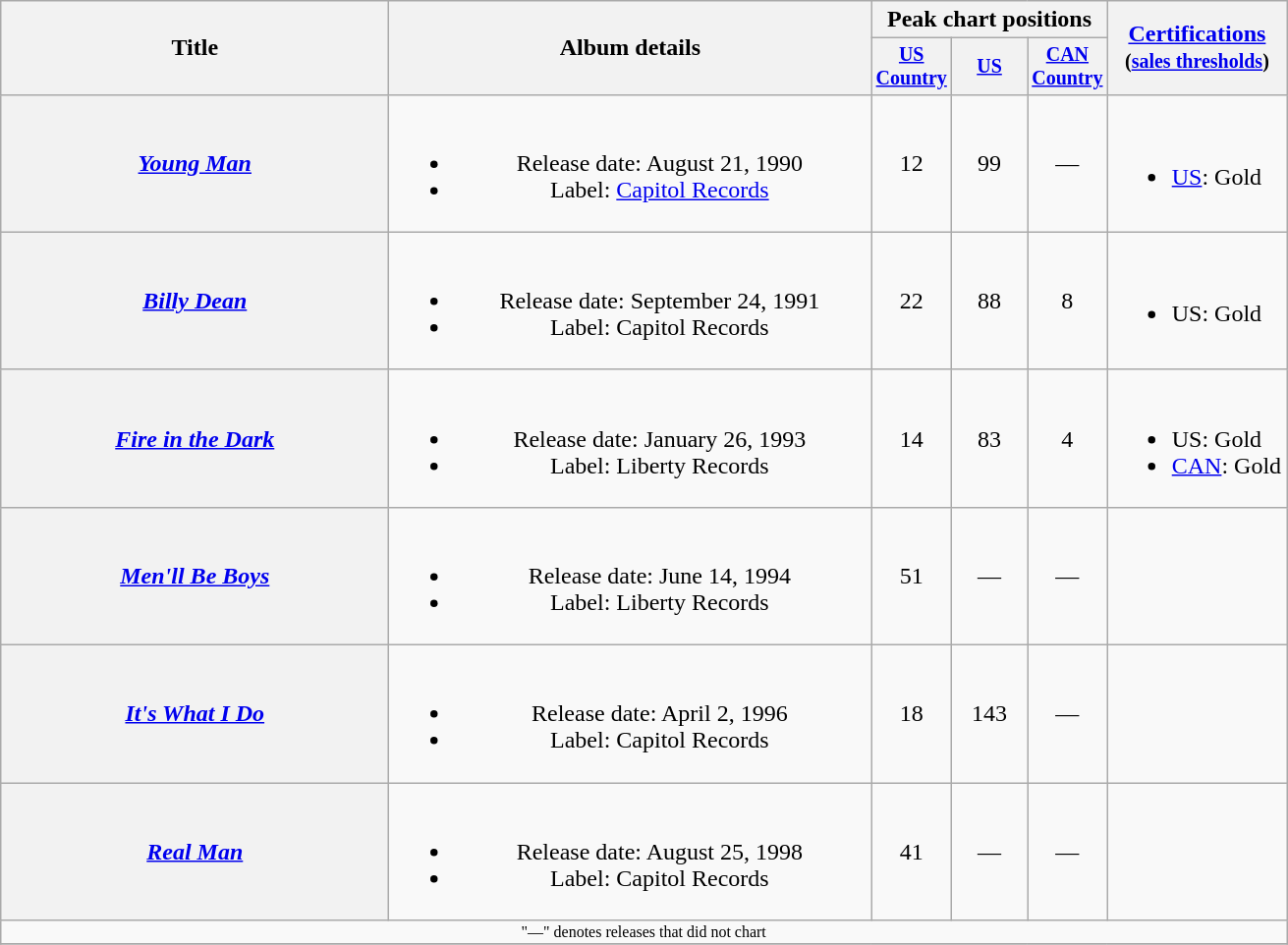<table class="wikitable plainrowheaders" style="text-align:center;">
<tr>
<th rowspan="2" style="width:16em;">Title</th>
<th rowspan="2" style="width:20em;">Album details</th>
<th colspan="3">Peak chart positions</th>
<th rowspan="2"><a href='#'>Certifications</a><br><small>(<a href='#'>sales thresholds</a>)</small></th>
</tr>
<tr style="font-size:smaller;">
<th width="45"><a href='#'>US Country</a><br></th>
<th width="45"><a href='#'>US</a><br></th>
<th width="45"><a href='#'>CAN Country</a><br></th>
</tr>
<tr>
<th scope="row"><em><a href='#'>Young Man</a></em></th>
<td><br><ul><li>Release date: August 21, 1990</li><li>Label: <a href='#'>Capitol Records</a></li></ul></td>
<td>12</td>
<td>99</td>
<td>—</td>
<td align="left"><br><ul><li><a href='#'>US</a>: Gold</li></ul></td>
</tr>
<tr>
<th scope="row"><em><a href='#'>Billy Dean</a></em></th>
<td><br><ul><li>Release date: September 24, 1991</li><li>Label: Capitol Records</li></ul></td>
<td>22</td>
<td>88</td>
<td>8</td>
<td align="left"><br><ul><li>US: Gold</li></ul></td>
</tr>
<tr>
<th scope="row"><em><a href='#'>Fire in the Dark</a></em></th>
<td><br><ul><li>Release date: January 26, 1993</li><li>Label: Liberty Records</li></ul></td>
<td>14</td>
<td>83</td>
<td>4</td>
<td align="left"><br><ul><li>US: Gold</li><li><a href='#'>CAN</a>: Gold</li></ul></td>
</tr>
<tr>
<th scope="row"><em><a href='#'>Men'll Be Boys</a></em></th>
<td><br><ul><li>Release date: June 14, 1994</li><li>Label: Liberty Records</li></ul></td>
<td>51</td>
<td>—</td>
<td>—</td>
<td></td>
</tr>
<tr>
<th scope="row"><em><a href='#'>It's What I Do</a></em></th>
<td><br><ul><li>Release date: April 2, 1996</li><li>Label: Capitol Records</li></ul></td>
<td>18</td>
<td>143</td>
<td>—</td>
<td></td>
</tr>
<tr>
<th scope="row"><em><a href='#'>Real Man</a></em></th>
<td><br><ul><li>Release date: August 25, 1998</li><li>Label: Capitol Records</li></ul></td>
<td>41</td>
<td>—</td>
<td>—</td>
<td></td>
</tr>
<tr>
<td colspan="6" style="font-size:8pt">"—" denotes releases that did not chart</td>
</tr>
<tr>
</tr>
</table>
